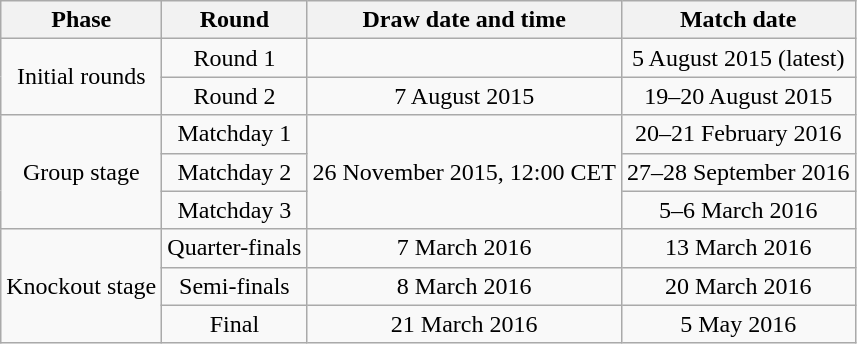<table class="wikitable" style="text-align:center">
<tr>
<th>Phase</th>
<th>Round</th>
<th>Draw date and time</th>
<th>Match date</th>
</tr>
<tr>
<td rowspan=2>Initial rounds</td>
<td>Round 1</td>
<td></td>
<td>5 August 2015 (latest)</td>
</tr>
<tr>
<td>Round 2</td>
<td>7 August 2015</td>
<td>19–20 August 2015</td>
</tr>
<tr>
<td rowspan=3>Group stage</td>
<td>Matchday 1</td>
<td rowspan=3>26 November 2015, 12:00 CET</td>
<td>20–21 February 2016</td>
</tr>
<tr>
<td>Matchday 2</td>
<td>27–28 September 2016</td>
</tr>
<tr>
<td>Matchday 3</td>
<td>5–6 March 2016</td>
</tr>
<tr>
<td rowspan=4>Knockout stage</td>
<td>Quarter-finals</td>
<td>7 March 2016</td>
<td>13 March 2016</td>
</tr>
<tr>
<td>Semi-finals</td>
<td>8 March 2016</td>
<td>20 March 2016</td>
</tr>
<tr>
<td>Final</td>
<td>21 March 2016</td>
<td>5 May 2016</td>
</tr>
</table>
